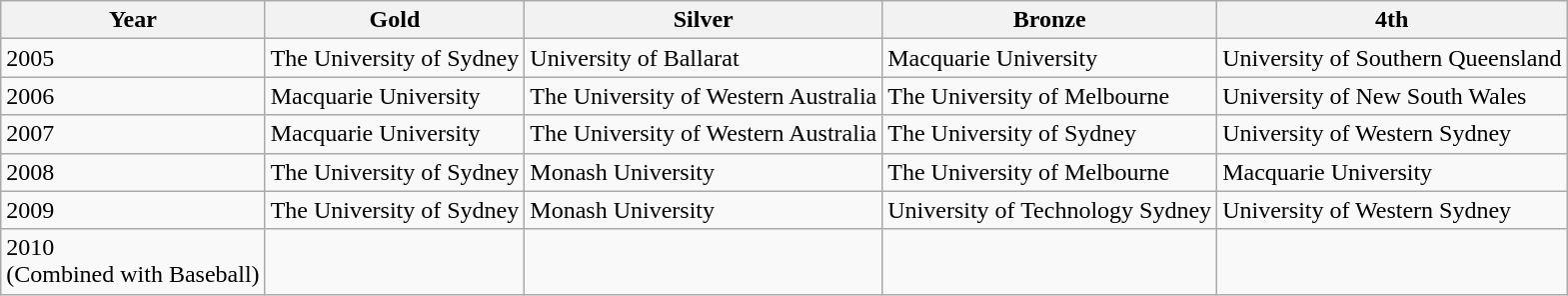<table class="wikitable">
<tr>
<th>Year</th>
<th>Gold</th>
<th>Silver</th>
<th>Bronze</th>
<th>4th</th>
</tr>
<tr>
<td>2005</td>
<td>The University of Sydney</td>
<td>University of Ballarat</td>
<td>Macquarie University</td>
<td>University of Southern Queensland</td>
</tr>
<tr>
<td>2006</td>
<td>Macquarie University</td>
<td>The University of Western Australia</td>
<td>The University of Melbourne</td>
<td>University of New South Wales</td>
</tr>
<tr>
<td>2007</td>
<td>Macquarie University</td>
<td>The University of Western Australia</td>
<td>The University of Sydney</td>
<td>University of Western Sydney</td>
</tr>
<tr>
<td>2008</td>
<td>The University of Sydney</td>
<td>Monash University</td>
<td>The University of Melbourne</td>
<td>Macquarie University</td>
</tr>
<tr>
<td>2009</td>
<td>The University of Sydney</td>
<td>Monash University</td>
<td>University of Technology Sydney</td>
<td>University of Western Sydney</td>
</tr>
<tr>
<td>2010 <br>(Combined with Baseball)</td>
<td></td>
<td></td>
<td></td>
<td></td>
</tr>
</table>
